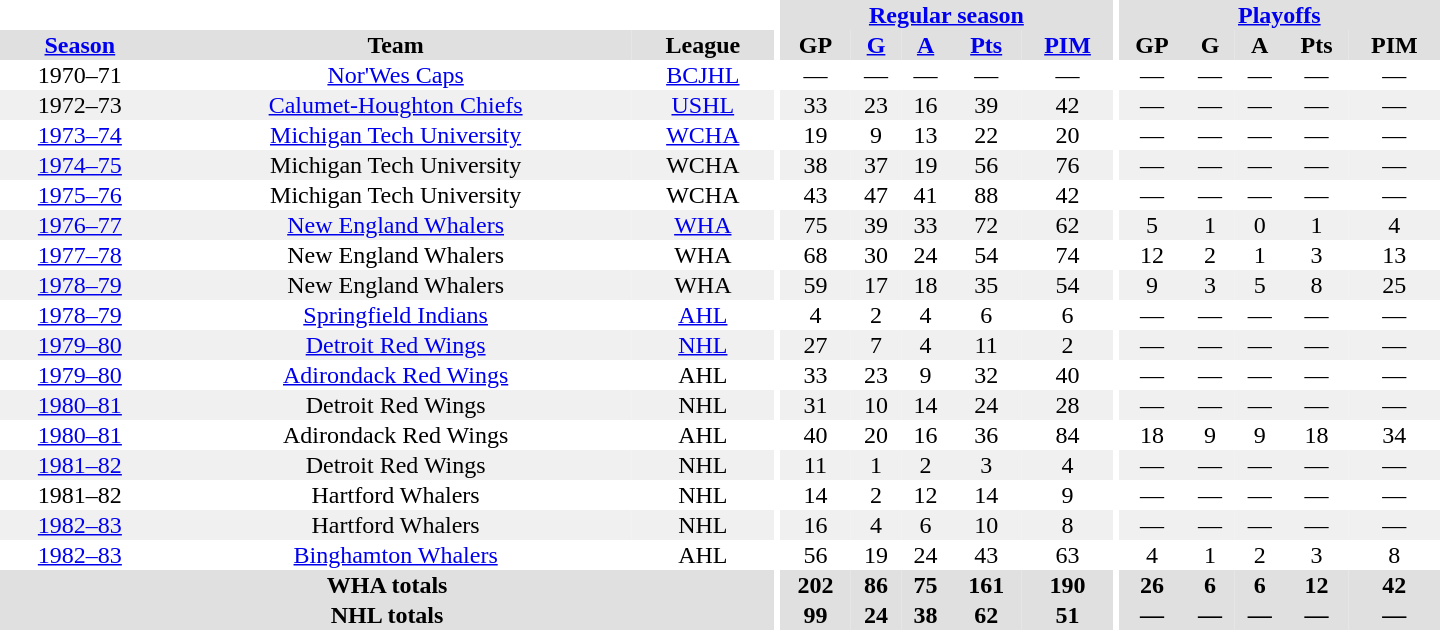<table border="0" cellpadding="1" cellspacing="0" style="text-align:center; width:60em">
<tr bgcolor="#e0e0e0">
<th colspan="3" bgcolor="#ffffff"></th>
<th rowspan="100" bgcolor="#ffffff"></th>
<th colspan="5"><a href='#'>Regular season</a></th>
<th rowspan="100" bgcolor="#ffffff"></th>
<th colspan="5"><a href='#'>Playoffs</a></th>
</tr>
<tr bgcolor="#e0e0e0">
<th><a href='#'>Season</a></th>
<th>Team</th>
<th>League</th>
<th>GP</th>
<th><a href='#'>G</a></th>
<th><a href='#'>A</a></th>
<th><a href='#'>Pts</a></th>
<th><a href='#'>PIM</a></th>
<th>GP</th>
<th>G</th>
<th>A</th>
<th>Pts</th>
<th>PIM</th>
</tr>
<tr>
<td>1970–71</td>
<td><a href='#'>Nor'Wes Caps</a></td>
<td><a href='#'>BCJHL</a></td>
<td>—</td>
<td>—</td>
<td>—</td>
<td>—</td>
<td>—</td>
<td>—</td>
<td>—</td>
<td>—</td>
<td>—</td>
<td>—</td>
</tr>
<tr bgcolor="#f0f0f0">
<td>1972–73</td>
<td><a href='#'>Calumet-Houghton Chiefs</a></td>
<td><a href='#'>USHL</a></td>
<td>33</td>
<td>23</td>
<td>16</td>
<td>39</td>
<td>42</td>
<td>—</td>
<td>—</td>
<td>—</td>
<td>—</td>
<td>—</td>
</tr>
<tr>
<td><a href='#'>1973–74</a></td>
<td><a href='#'>Michigan Tech University</a></td>
<td><a href='#'>WCHA</a></td>
<td>19</td>
<td>9</td>
<td>13</td>
<td>22</td>
<td>20</td>
<td>—</td>
<td>—</td>
<td>—</td>
<td>—</td>
<td>—</td>
</tr>
<tr bgcolor="#f0f0f0">
<td><a href='#'>1974–75</a></td>
<td>Michigan Tech University</td>
<td>WCHA</td>
<td>38</td>
<td>37</td>
<td>19</td>
<td>56</td>
<td>76</td>
<td>—</td>
<td>—</td>
<td>—</td>
<td>—</td>
<td>—</td>
</tr>
<tr>
<td><a href='#'>1975–76</a></td>
<td>Michigan Tech University</td>
<td>WCHA</td>
<td>43</td>
<td>47</td>
<td>41</td>
<td>88</td>
<td>42</td>
<td>—</td>
<td>—</td>
<td>—</td>
<td>—</td>
<td>—</td>
</tr>
<tr bgcolor="#f0f0f0">
<td><a href='#'>1976–77</a></td>
<td><a href='#'>New England Whalers</a></td>
<td><a href='#'>WHA</a></td>
<td>75</td>
<td>39</td>
<td>33</td>
<td>72</td>
<td>62</td>
<td>5</td>
<td>1</td>
<td>0</td>
<td>1</td>
<td>4</td>
</tr>
<tr>
<td><a href='#'>1977–78</a></td>
<td>New England Whalers</td>
<td>WHA</td>
<td>68</td>
<td>30</td>
<td>24</td>
<td>54</td>
<td>74</td>
<td>12</td>
<td>2</td>
<td>1</td>
<td>3</td>
<td>13</td>
</tr>
<tr bgcolor="#f0f0f0">
<td><a href='#'>1978–79</a></td>
<td>New England Whalers</td>
<td>WHA</td>
<td>59</td>
<td>17</td>
<td>18</td>
<td>35</td>
<td>54</td>
<td>9</td>
<td>3</td>
<td>5</td>
<td>8</td>
<td>25</td>
</tr>
<tr>
<td><a href='#'>1978–79</a></td>
<td><a href='#'>Springfield Indians</a></td>
<td><a href='#'>AHL</a></td>
<td>4</td>
<td>2</td>
<td>4</td>
<td>6</td>
<td>6</td>
<td>—</td>
<td>—</td>
<td>—</td>
<td>—</td>
<td>—</td>
</tr>
<tr bgcolor="#f0f0f0">
<td><a href='#'>1979–80</a></td>
<td><a href='#'>Detroit Red Wings</a></td>
<td><a href='#'>NHL</a></td>
<td>27</td>
<td>7</td>
<td>4</td>
<td>11</td>
<td>2</td>
<td>—</td>
<td>—</td>
<td>—</td>
<td>—</td>
<td>—</td>
</tr>
<tr>
<td><a href='#'>1979–80</a></td>
<td><a href='#'>Adirondack Red Wings</a></td>
<td>AHL</td>
<td>33</td>
<td>23</td>
<td>9</td>
<td>32</td>
<td>40</td>
<td>—</td>
<td>—</td>
<td>—</td>
<td>—</td>
<td>—</td>
</tr>
<tr bgcolor="#f0f0f0">
<td><a href='#'>1980–81</a></td>
<td>Detroit Red Wings</td>
<td>NHL</td>
<td>31</td>
<td>10</td>
<td>14</td>
<td>24</td>
<td>28</td>
<td>—</td>
<td>—</td>
<td>—</td>
<td>—</td>
<td>—</td>
</tr>
<tr>
<td><a href='#'>1980–81</a></td>
<td>Adirondack Red Wings</td>
<td>AHL</td>
<td>40</td>
<td>20</td>
<td>16</td>
<td>36</td>
<td>84</td>
<td>18</td>
<td>9</td>
<td>9</td>
<td>18</td>
<td>34</td>
</tr>
<tr bgcolor="#f0f0f0">
<td><a href='#'>1981–82</a></td>
<td>Detroit Red Wings</td>
<td>NHL</td>
<td>11</td>
<td>1</td>
<td>2</td>
<td>3</td>
<td>4</td>
<td>—</td>
<td>—</td>
<td>—</td>
<td>—</td>
<td>—</td>
</tr>
<tr>
<td>1981–82</td>
<td>Hartford Whalers</td>
<td>NHL</td>
<td>14</td>
<td>2</td>
<td>12</td>
<td>14</td>
<td>9</td>
<td>—</td>
<td>—</td>
<td>—</td>
<td>—</td>
<td>—</td>
</tr>
<tr bgcolor="#f0f0f0">
<td><a href='#'>1982–83</a></td>
<td>Hartford Whalers</td>
<td>NHL</td>
<td>16</td>
<td>4</td>
<td>6</td>
<td>10</td>
<td>8</td>
<td>—</td>
<td>—</td>
<td>—</td>
<td>—</td>
<td>—</td>
</tr>
<tr>
<td><a href='#'>1982–83</a></td>
<td><a href='#'>Binghamton Whalers</a></td>
<td>AHL</td>
<td>56</td>
<td>19</td>
<td>24</td>
<td>43</td>
<td>63</td>
<td>4</td>
<td>1</td>
<td>2</td>
<td>3</td>
<td>8</td>
</tr>
<tr bgcolor="#e0e0e0">
<th colspan="3">WHA totals</th>
<th>202</th>
<th>86</th>
<th>75</th>
<th>161</th>
<th>190</th>
<th>26</th>
<th>6</th>
<th>6</th>
<th>12</th>
<th>42</th>
</tr>
<tr bgcolor="#e0e0e0">
<th colspan="3">NHL totals</th>
<th>99</th>
<th>24</th>
<th>38</th>
<th>62</th>
<th>51</th>
<th>—</th>
<th>—</th>
<th>—</th>
<th>—</th>
<th>—</th>
</tr>
</table>
